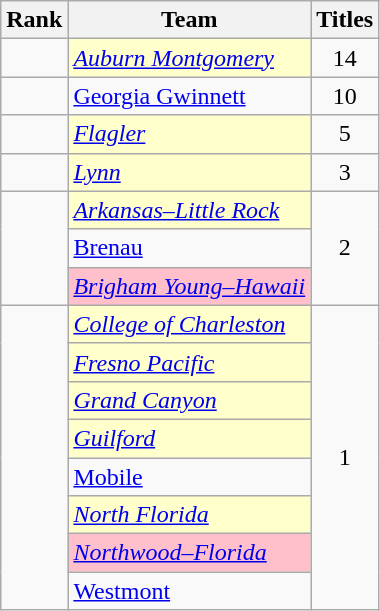<table class="wikitable sortable" style="text-align:center">
<tr>
<th>Rank</th>
<th>Team</th>
<th>Titles</th>
</tr>
<tr>
<td></td>
<td align=left bgcolor=#ffffcc><em><a href='#'>Auburn Montgomery</a></em></td>
<td>14</td>
</tr>
<tr>
<td></td>
<td align=left><a href='#'>Georgia Gwinnett</a></td>
<td>10</td>
</tr>
<tr>
<td></td>
<td align=left bgcolor=#ffffcc><em><a href='#'>Flagler</a></em></td>
<td>5</td>
</tr>
<tr>
<td></td>
<td align=left bgcolor=#ffffcc><em><a href='#'>Lynn</a></em></td>
<td>3</td>
</tr>
<tr>
<td rowspan=3></td>
<td align=left bgcolor=#ffffcc><em><a href='#'>Arkansas–Little Rock</a></em></td>
<td rowspan=3>2</td>
</tr>
<tr>
<td align=left><a href='#'>Brenau</a></td>
</tr>
<tr>
<td align=left bgcolor=pink><em><a href='#'>Brigham Young–Hawaii</a></em></td>
</tr>
<tr>
<td rowspan=8></td>
<td align=left bgcolor=#ffffcc><em><a href='#'>College of Charleston</a></em></td>
<td rowspan=8>1</td>
</tr>
<tr>
<td align=left bgcolor=#ffffcc><em><a href='#'>Fresno Pacific</a></em></td>
</tr>
<tr>
<td align=left bgcolor=#ffffcc><em><a href='#'>Grand Canyon</a></em></td>
</tr>
<tr>
<td align=left bgcolor=#ffffcc><em><a href='#'>Guilford</a></em></td>
</tr>
<tr>
<td align=left><a href='#'>Mobile</a></td>
</tr>
<tr>
<td align=left bgcolor=#ffffcc><em><a href='#'>North Florida</a></em></td>
</tr>
<tr>
<td align=left bgcolor=pink><em><a href='#'>Northwood–Florida</a></em></td>
</tr>
<tr>
<td align=left><a href='#'>Westmont</a></td>
</tr>
</table>
